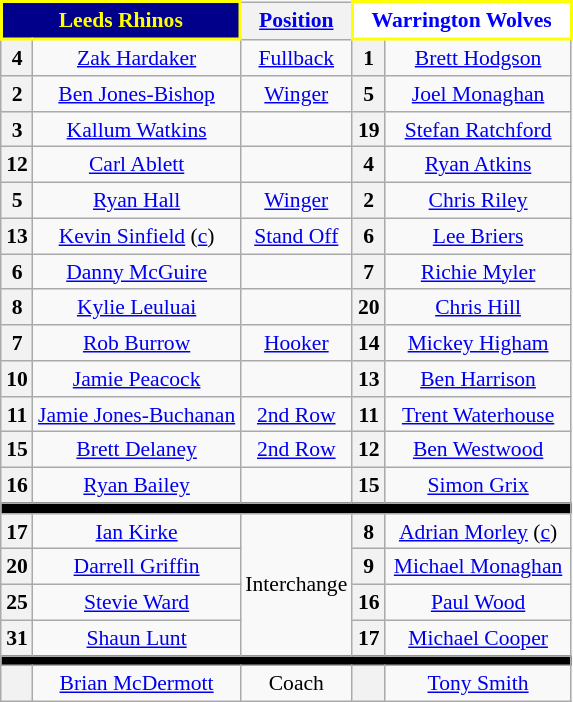<table class="wikitable" style="float:right; font-size:90%;">
<tr>
<th colspan="2"  style="width:138px; background:darkblue; color:yellow; border:2px solid yellow;"><strong>Leeds Rhinos</strong></th>
<th><a href='#'>Position</a></th>
<th colspan="2"  style="width:138px; background:white; color:blue; border:2px solid yellow;"><strong>Warrington Wolves</strong></th>
</tr>
<tr>
<th>4</th>
<td align="center"> <a href='#'>Zak Hardaker</a></td>
<td align="center"><a href='#'>Fullback</a></td>
<th>1</th>
<td align="center">  <a href='#'>Brett Hodgson</a></td>
</tr>
<tr>
<th>2</th>
<td align="center"> <a href='#'>Ben Jones-Bishop</a></td>
<td align="center"><a href='#'>Winger</a></td>
<th>5</th>
<td align="center"> <a href='#'>Joel Monaghan</a></td>
</tr>
<tr>
<th>3</th>
<td align="center"> <a href='#'>Kallum Watkins</a></td>
<td align="center"></td>
<th>19</th>
<td align="center"> <a href='#'>Stefan Ratchford</a></td>
</tr>
<tr>
<th>12</th>
<td align="center"> <a href='#'>Carl Ablett</a></td>
<td align="center"></td>
<th>4</th>
<td align="center"> <a href='#'>Ryan Atkins</a></td>
</tr>
<tr>
<th>5</th>
<td align="center"> <a href='#'>Ryan Hall</a></td>
<td align="center"><a href='#'>Winger</a></td>
<th>2</th>
<td align="center"> <a href='#'>Chris Riley</a></td>
</tr>
<tr>
<th>13</th>
<td align="center"> <a href='#'>Kevin Sinfield</a> (<a href='#'>c</a>)</td>
<td align="center"><a href='#'>Stand Off</a></td>
<th>6</th>
<td align="center"> <a href='#'>Lee Briers</a></td>
</tr>
<tr>
<th>6</th>
<td align="center"> <a href='#'>Danny McGuire</a></td>
<td align="center"></td>
<th>7</th>
<td align="center"> <a href='#'>Richie Myler</a></td>
</tr>
<tr>
<th>8</th>
<td align="center">  <a href='#'>Kylie Leuluai</a></td>
<td align="center"></td>
<th>20</th>
<td align="center"> <a href='#'>Chris Hill</a></td>
</tr>
<tr>
<th>7</th>
<td align="center"> <a href='#'>Rob Burrow</a></td>
<td align="center"><a href='#'>Hooker</a></td>
<th>14</th>
<td align="center"> <a href='#'>Mickey Higham</a></td>
</tr>
<tr>
<th>10</th>
<td align="center"> <a href='#'>Jamie Peacock</a></td>
<td align="center"></td>
<th>13</th>
<td align="center"> <a href='#'>Ben Harrison</a></td>
</tr>
<tr>
<th>11</th>
<td align="center"> <a href='#'>Jamie Jones-Buchanan</a></td>
<td align="center"><a href='#'>2nd Row</a></td>
<th>11</th>
<td align="center"> <a href='#'>Trent Waterhouse</a></td>
</tr>
<tr>
<th>15</th>
<td align="center"> <a href='#'>Brett Delaney</a></td>
<td align="center"><a href='#'>2nd Row</a></td>
<th>12</th>
<td align="center"> <a href='#'>Ben Westwood</a></td>
</tr>
<tr>
<th>16</th>
<td align="center"> <a href='#'>Ryan Bailey</a></td>
<td align="center"></td>
<th>15</th>
<td align="center"> <a href='#'>Simon Grix</a></td>
</tr>
<tr>
<td style=background:black; colspan=5></td>
</tr>
<tr>
<th>17</th>
<td align="center"> <a href='#'>Ian Kirke</a></td>
<td align="center" rowspan=4>Interchange</td>
<th>8</th>
<td align="center"> <a href='#'>Adrian Morley</a> (<a href='#'>c</a>)</td>
</tr>
<tr>
<th>20</th>
<td align="center"> <a href='#'>Darrell Griffin</a></td>
<th>9</th>
<td align="center"> <a href='#'>Michael Monaghan</a></td>
</tr>
<tr>
<th>25</th>
<td align="center"> <a href='#'>Stevie Ward</a></td>
<th>16</th>
<td align="center"> <a href='#'>Paul Wood</a></td>
</tr>
<tr>
<th>31</th>
<td align="center">  <a href='#'>Shaun Lunt</a></td>
<th>17</th>
<td align="center"> <a href='#'>Michael Cooper</a></td>
</tr>
<tr>
<td style=background:black; colspan=5></td>
</tr>
<tr>
<th></th>
<td align="center"> <a href='#'>Brian McDermott</a></td>
<td align="center">Coach</td>
<th></th>
<td align="center"> <a href='#'>Tony Smith</a></td>
</tr>
</table>
